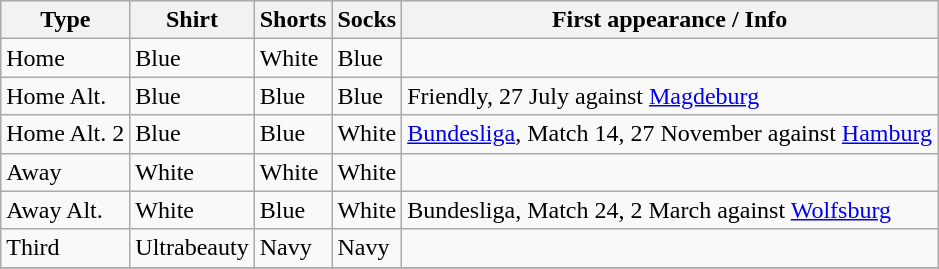<table class="wikitable">
<tr>
<th>Type</th>
<th>Shirt</th>
<th>Shorts</th>
<th>Socks</th>
<th>First appearance / Info</th>
</tr>
<tr>
<td>Home</td>
<td>Blue</td>
<td>White</td>
<td>Blue</td>
<td></td>
</tr>
<tr>
<td>Home Alt.</td>
<td>Blue</td>
<td>Blue</td>
<td>Blue</td>
<td>Friendly, 27 July against <a href='#'>Magdeburg</a></td>
</tr>
<tr>
<td>Home Alt. 2</td>
<td>Blue</td>
<td>Blue</td>
<td>White</td>
<td><a href='#'>Bundesliga</a>, Match 14, 27 November against <a href='#'>Hamburg</a></td>
</tr>
<tr>
<td>Away</td>
<td>White</td>
<td>White</td>
<td>White</td>
<td></td>
</tr>
<tr>
<td>Away Alt.</td>
<td>White</td>
<td>Blue</td>
<td>White</td>
<td>Bundesliga, Match 24, 2 March against <a href='#'>Wolfsburg</a></td>
</tr>
<tr>
<td>Third</td>
<td>Ultrabeauty</td>
<td>Navy</td>
<td>Navy</td>
<td></td>
</tr>
<tr>
</tr>
</table>
